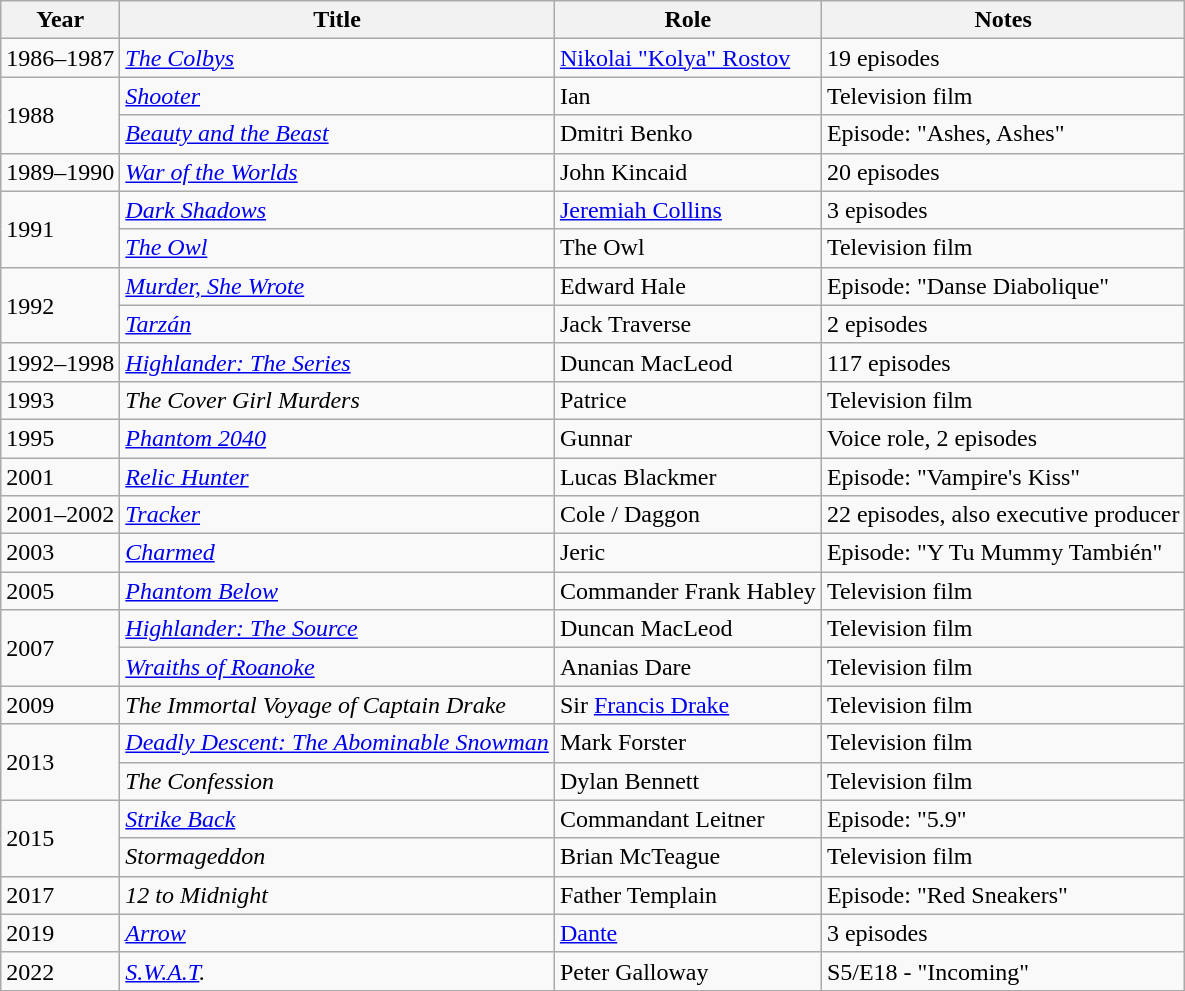<table class="wikitable sortable">
<tr>
<th>Year</th>
<th>Title</th>
<th>Role</th>
<th class="unsortable">Notes</th>
</tr>
<tr>
<td>1986–1987</td>
<td><em><a href='#'>The Colbys</a></em></td>
<td><a href='#'>Nikolai "Kolya" Rostov</a></td>
<td>19 episodes</td>
</tr>
<tr>
<td rowspan=2>1988</td>
<td><em><a href='#'>Shooter</a></em></td>
<td>Ian</td>
<td>Television film</td>
</tr>
<tr>
<td><em><a href='#'>Beauty and the Beast</a></em></td>
<td>Dmitri Benko</td>
<td>Episode: "Ashes, Ashes"</td>
</tr>
<tr>
<td>1989–1990</td>
<td><em><a href='#'>War of the Worlds</a></em></td>
<td>John Kincaid</td>
<td>20 episodes</td>
</tr>
<tr>
<td rowspan=2>1991</td>
<td><em><a href='#'>Dark Shadows</a></em></td>
<td><a href='#'>Jeremiah Collins</a></td>
<td>3 episodes</td>
</tr>
<tr>
<td><em><a href='#'>The Owl</a></em></td>
<td>The Owl</td>
<td>Television film</td>
</tr>
<tr>
<td rowspan=2>1992</td>
<td><em><a href='#'>Murder, She Wrote</a></em></td>
<td>Edward Hale</td>
<td>Episode: "Danse Diabolique"</td>
</tr>
<tr>
<td><em><a href='#'>Tarzán</a></em></td>
<td>Jack Traverse</td>
<td>2 episodes</td>
</tr>
<tr>
<td>1992–1998</td>
<td><em><a href='#'>Highlander: The Series</a></em></td>
<td>Duncan MacLeod</td>
<td>117 episodes</td>
</tr>
<tr>
<td>1993</td>
<td><em>The Cover Girl Murders</em></td>
<td>Patrice</td>
<td>Television film</td>
</tr>
<tr>
<td>1995</td>
<td><em><a href='#'>Phantom 2040</a></em></td>
<td>Gunnar</td>
<td>Voice role, 2 episodes</td>
</tr>
<tr>
<td>2001</td>
<td><em><a href='#'>Relic Hunter</a></em></td>
<td>Lucas Blackmer</td>
<td>Episode: "Vampire's Kiss"</td>
</tr>
<tr>
<td>2001–2002</td>
<td><em><a href='#'>Tracker</a></em></td>
<td>Cole / Daggon</td>
<td>22 episodes, also executive producer</td>
</tr>
<tr>
<td>2003</td>
<td><em><a href='#'>Charmed</a></em></td>
<td>Jeric</td>
<td>Episode: "Y Tu Mummy También"</td>
</tr>
<tr>
<td>2005</td>
<td><em><a href='#'>Phantom Below</a></em></td>
<td>Commander Frank Habley</td>
<td>Television film</td>
</tr>
<tr>
<td rowspan="2">2007</td>
<td><em><a href='#'>Highlander: The Source</a></em></td>
<td>Duncan MacLeod</td>
<td>Television film</td>
</tr>
<tr>
<td><em><a href='#'>Wraiths of Roanoke</a></em></td>
<td>Ananias Dare</td>
<td>Television film</td>
</tr>
<tr>
<td>2009</td>
<td><em>The Immortal Voyage of Captain Drake</em></td>
<td>Sir <a href='#'>Francis Drake</a></td>
<td>Television film</td>
</tr>
<tr>
<td rowspan=2>2013</td>
<td><em><a href='#'>Deadly Descent: The Abominable Snowman</a></em></td>
<td>Mark Forster</td>
<td>Television film</td>
</tr>
<tr>
<td><em>The Confession</em></td>
<td>Dylan Bennett</td>
<td>Television film</td>
</tr>
<tr>
<td rowspan=2>2015</td>
<td><em><a href='#'>Strike Back</a></em></td>
<td>Commandant Leitner</td>
<td>Episode: "5.9"</td>
</tr>
<tr>
<td><em>Stormageddon</em></td>
<td>Brian McTeague</td>
<td>Television film</td>
</tr>
<tr>
<td>2017</td>
<td><em>12 to Midnight</em></td>
<td>Father Templain</td>
<td>Episode: "Red Sneakers"</td>
</tr>
<tr>
<td>2019</td>
<td><em><a href='#'>Arrow</a></em></td>
<td><a href='#'>Dante</a></td>
<td>3 episodes</td>
</tr>
<tr>
<td>2022</td>
<td><em><a href='#'>S.W.A.T</a>.</em></td>
<td>Peter Galloway</td>
<td>S5/E18 - "Incoming"</td>
</tr>
</table>
